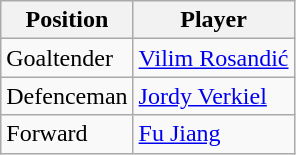<table class="wikitable">
<tr>
<th>Position</th>
<th>Player</th>
</tr>
<tr>
<td>Goaltender</td>
<td> <a href='#'>Vilim Rosandić</a></td>
</tr>
<tr>
<td>Defenceman</td>
<td> <a href='#'>Jordy Verkiel</a></td>
</tr>
<tr>
<td>Forward</td>
<td> <a href='#'>Fu Jiang</a></td>
</tr>
</table>
